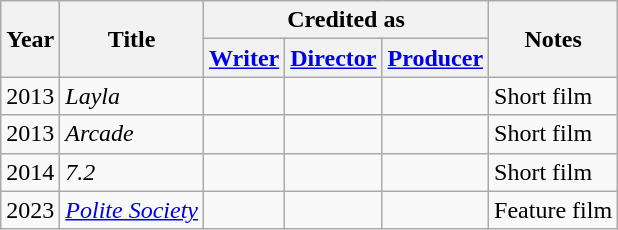<table class="wikitable plainrowheaders">
<tr>
<th rowspan="2">Year</th>
<th rowspan="2">Title</th>
<th colspan="3">Credited as</th>
<th rowspan="2">Notes</th>
</tr>
<tr>
<th><a href='#'>Writer</a></th>
<th><a href='#'>Director</a></th>
<th><a href='#'>Producer</a></th>
</tr>
<tr>
<td>2013</td>
<td><em>Layla</em></td>
<td></td>
<td></td>
<td></td>
<td>Short film</td>
</tr>
<tr>
<td>2013</td>
<td><em>Arcade</em></td>
<td></td>
<td></td>
<td></td>
<td>Short film</td>
</tr>
<tr>
<td>2014</td>
<td><em>7.2</em></td>
<td></td>
<td></td>
<td></td>
<td>Short film</td>
</tr>
<tr>
<td>2023</td>
<td><em><a href='#'>Polite Society</a></em></td>
<td></td>
<td></td>
<td></td>
<td>Feature film</td>
</tr>
</table>
